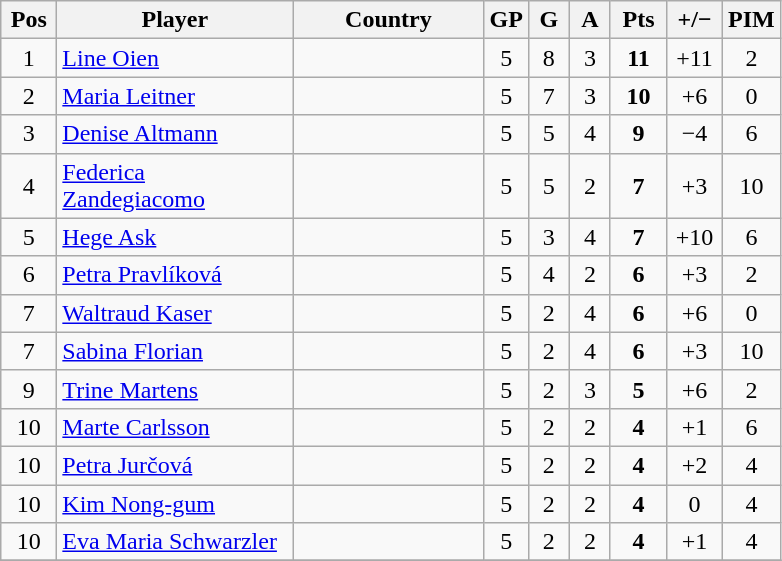<table class="wikitable sortable" style="text-align: center;">
<tr>
<th width=30>Pos</th>
<th width=150>Player</th>
<th width=120>Country</th>
<th width=20>GP</th>
<th width=20>G</th>
<th width=20>A</th>
<th width=30>Pts</th>
<th width=30>+/−</th>
<th width=30>PIM</th>
</tr>
<tr>
<td>1</td>
<td align=left><a href='#'>Line Oien</a></td>
<td align=left></td>
<td>5</td>
<td>8</td>
<td>3</td>
<td><strong>11</strong></td>
<td>+11</td>
<td>2</td>
</tr>
<tr>
<td>2</td>
<td align=left><a href='#'>Maria Leitner</a></td>
<td align=left></td>
<td>5</td>
<td>7</td>
<td>3</td>
<td><strong>10</strong></td>
<td>+6</td>
<td>0</td>
</tr>
<tr>
<td>3</td>
<td align=left><a href='#'>Denise Altmann</a></td>
<td align=left></td>
<td>5</td>
<td>5</td>
<td>4</td>
<td><strong>9</strong></td>
<td>−4</td>
<td>6</td>
</tr>
<tr>
<td>4</td>
<td align=left><a href='#'>Federica Zandegiacomo</a></td>
<td align=left></td>
<td>5</td>
<td>5</td>
<td>2</td>
<td><strong>7</strong></td>
<td>+3</td>
<td>10</td>
</tr>
<tr>
<td>5</td>
<td align=left><a href='#'>Hege Ask</a></td>
<td align=left></td>
<td>5</td>
<td>3</td>
<td>4</td>
<td><strong>7</strong></td>
<td>+10</td>
<td>6</td>
</tr>
<tr>
<td>6</td>
<td align=left><a href='#'>Petra Pravlíková</a></td>
<td align=left></td>
<td>5</td>
<td>4</td>
<td>2</td>
<td><strong>6</strong></td>
<td>+3</td>
<td>2</td>
</tr>
<tr>
<td>7</td>
<td align=left><a href='#'>Waltraud Kaser</a></td>
<td align=left></td>
<td>5</td>
<td>2</td>
<td>4</td>
<td><strong>6</strong></td>
<td>+6</td>
<td>0</td>
</tr>
<tr>
<td>7</td>
<td align=left><a href='#'>Sabina Florian</a></td>
<td align=left></td>
<td>5</td>
<td>2</td>
<td>4</td>
<td><strong>6</strong></td>
<td>+3</td>
<td>10</td>
</tr>
<tr>
<td>9</td>
<td align=left><a href='#'>Trine Martens</a></td>
<td align=left></td>
<td>5</td>
<td>2</td>
<td>3</td>
<td><strong>5</strong></td>
<td>+6</td>
<td>2</td>
</tr>
<tr>
<td>10</td>
<td align=left><a href='#'>Marte Carlsson</a></td>
<td align=left></td>
<td>5</td>
<td>2</td>
<td>2</td>
<td><strong>4</strong></td>
<td>+1</td>
<td>6</td>
</tr>
<tr>
<td>10</td>
<td align=left><a href='#'>Petra Jurčová</a></td>
<td align=left></td>
<td>5</td>
<td>2</td>
<td>2</td>
<td><strong>4</strong></td>
<td>+2</td>
<td>4</td>
</tr>
<tr>
<td>10</td>
<td align=left><a href='#'>Kim Nong-gum</a></td>
<td align=left></td>
<td>5</td>
<td>2</td>
<td>2</td>
<td><strong>4</strong></td>
<td>0</td>
<td>4</td>
</tr>
<tr>
<td>10</td>
<td align=left><a href='#'>Eva Maria Schwarzler</a></td>
<td align=left></td>
<td>5</td>
<td>2</td>
<td>2</td>
<td><strong>4</strong></td>
<td>+1</td>
<td>4</td>
</tr>
<tr>
</tr>
</table>
